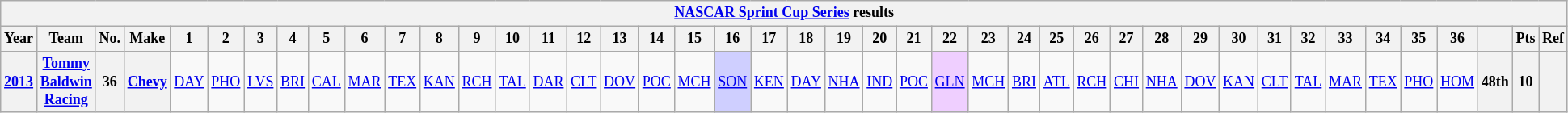<table class="wikitable" style="text-align:center; font-size:75%">
<tr>
<th colspan=45><a href='#'>NASCAR Sprint Cup Series</a> results</th>
</tr>
<tr>
<th>Year</th>
<th>Team</th>
<th>No.</th>
<th>Make</th>
<th>1</th>
<th>2</th>
<th>3</th>
<th>4</th>
<th>5</th>
<th>6</th>
<th>7</th>
<th>8</th>
<th>9</th>
<th>10</th>
<th>11</th>
<th>12</th>
<th>13</th>
<th>14</th>
<th>15</th>
<th>16</th>
<th>17</th>
<th>18</th>
<th>19</th>
<th>20</th>
<th>21</th>
<th>22</th>
<th>23</th>
<th>24</th>
<th>25</th>
<th>26</th>
<th>27</th>
<th>28</th>
<th>29</th>
<th>30</th>
<th>31</th>
<th>32</th>
<th>33</th>
<th>34</th>
<th>35</th>
<th>36</th>
<th></th>
<th>Pts</th>
<th>Ref</th>
</tr>
<tr>
<th><a href='#'>2013</a></th>
<th><a href='#'>Tommy Baldwin Racing</a></th>
<th>36</th>
<th><a href='#'>Chevy</a></th>
<td><a href='#'>DAY</a></td>
<td><a href='#'>PHO</a></td>
<td><a href='#'>LVS</a></td>
<td><a href='#'>BRI</a></td>
<td><a href='#'>CAL</a></td>
<td><a href='#'>MAR</a></td>
<td><a href='#'>TEX</a></td>
<td><a href='#'>KAN</a></td>
<td><a href='#'>RCH</a></td>
<td><a href='#'>TAL</a></td>
<td><a href='#'>DAR</a></td>
<td><a href='#'>CLT</a></td>
<td><a href='#'>DOV</a></td>
<td><a href='#'>POC</a></td>
<td><a href='#'>MCH</a></td>
<td style="background:#CFCFFF;"><a href='#'>SON</a><br></td>
<td><a href='#'>KEN</a></td>
<td><a href='#'>DAY</a></td>
<td><a href='#'>NHA</a></td>
<td><a href='#'>IND</a></td>
<td><a href='#'>POC</a></td>
<td style="background:#EFCFFF;"><a href='#'>GLN</a><br></td>
<td><a href='#'>MCH</a></td>
<td><a href='#'>BRI</a></td>
<td><a href='#'>ATL</a></td>
<td><a href='#'>RCH</a></td>
<td><a href='#'>CHI</a></td>
<td><a href='#'>NHA</a></td>
<td><a href='#'>DOV</a></td>
<td><a href='#'>KAN</a></td>
<td><a href='#'>CLT</a></td>
<td><a href='#'>TAL</a></td>
<td><a href='#'>MAR</a></td>
<td><a href='#'>TEX</a></td>
<td><a href='#'>PHO</a></td>
<td><a href='#'>HOM</a></td>
<th>48th</th>
<th>10</th>
<th></th>
</tr>
</table>
